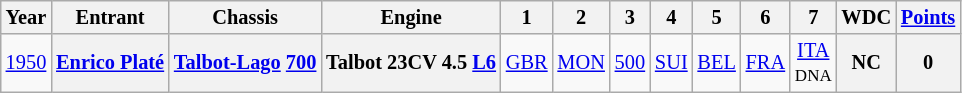<table class="wikitable" style="text-align:center; font-size:85%">
<tr>
<th>Year</th>
<th>Entrant</th>
<th>Chassis</th>
<th>Engine</th>
<th>1</th>
<th>2</th>
<th>3</th>
<th>4</th>
<th>5</th>
<th>6</th>
<th>7</th>
<th>WDC</th>
<th><a href='#'>Points</a></th>
</tr>
<tr>
<td><a href='#'>1950</a></td>
<th nowrap><a href='#'>Enrico Platé</a></th>
<th nowrap><a href='#'>Talbot-Lago</a>  <a href='#'>700</a></th>
<th nowrap>Talbot 23CV 4.5 <a href='#'>L6</a></th>
<td><a href='#'>GBR</a><br><small></small></td>
<td><a href='#'>MON</a><br><small></small></td>
<td><a href='#'>500</a><br><small></small></td>
<td><a href='#'>SUI</a><br><small></small></td>
<td><a href='#'>BEL</a><br><small></small></td>
<td><a href='#'>FRA</a><br><small></small></td>
<td><a href='#'>ITA</a><br><small>DNA</small></td>
<th>NC</th>
<th>0</th>
</tr>
</table>
